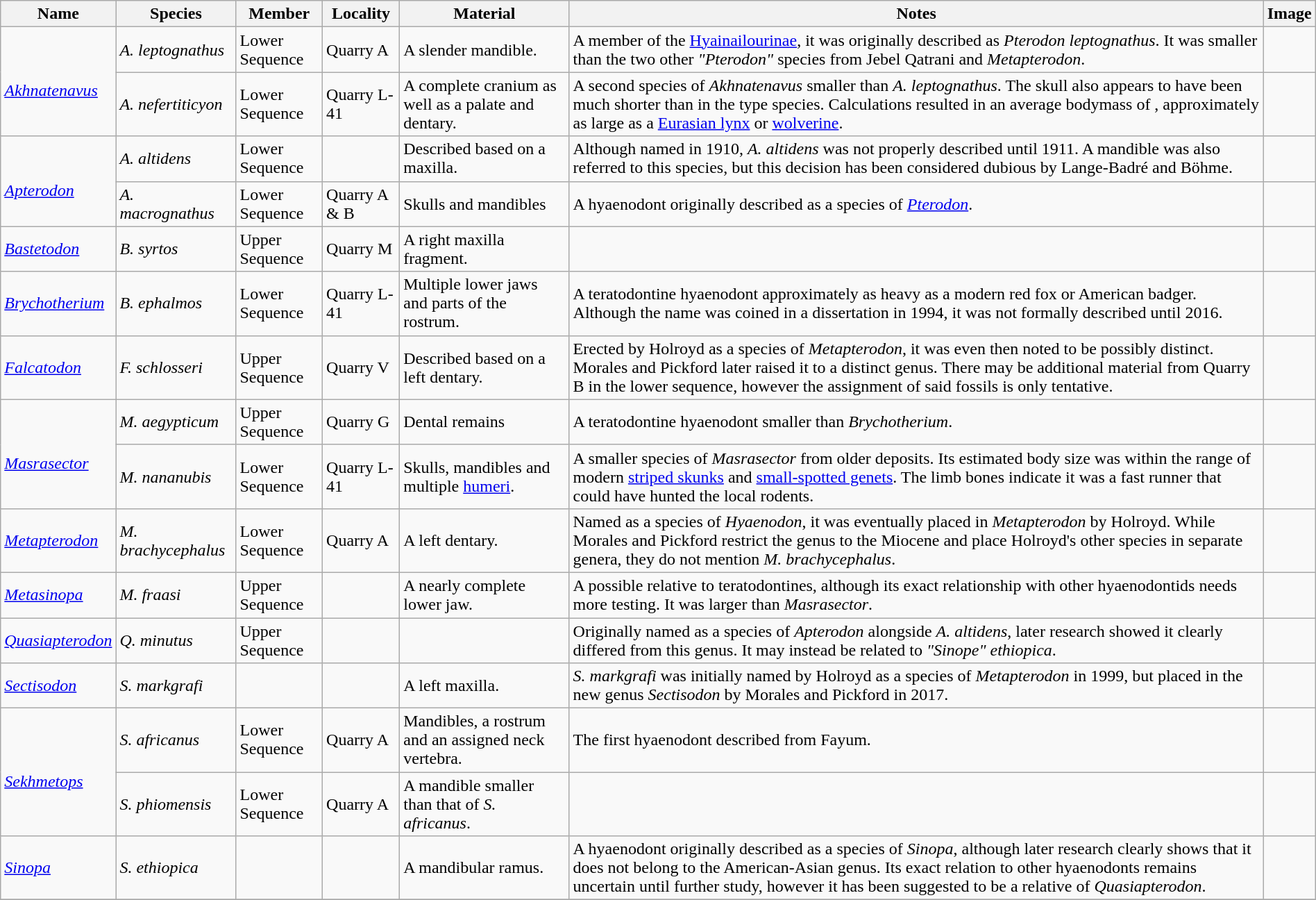<table class="wikitable" align="center" width="100%">
<tr>
<th>Name</th>
<th>Species</th>
<th>Member</th>
<th>Locality</th>
<th>Material</th>
<th>Notes</th>
<th>Image</th>
</tr>
<tr>
<td rowspan=2><br><em><a href='#'>Akhnatenavus</a></em></td>
<td><em>A. leptognathus</em></td>
<td>Lower Sequence</td>
<td>Quarry A</td>
<td>A slender mandible.</td>
<td>A member of the <a href='#'>Hyainailourinae</a>, it was originally described as <em>Pterodon leptognathus</em>. It was smaller than the two other <em>"Pterodon"</em> species from Jebel Qatrani and <em>Metapterodon</em>.</td>
<td></td>
</tr>
<tr>
<td><em>A. nefertiticyon</em></td>
<td>Lower Sequence</td>
<td>Quarry L-41</td>
<td>A complete cranium as well as a palate and dentary.</td>
<td>A second species of <em>Akhnatenavus</em> smaller than <em>A. leptognathus</em>. The skull also appears to have been much shorter than in the type species. Calculations resulted in an average bodymass of , approximately as large as a <a href='#'>Eurasian lynx</a> or <a href='#'>wolverine</a>.</td>
<td></td>
</tr>
<tr>
<td rowspan=2><br><em><a href='#'>Apterodon</a></em></td>
<td><em>A. altidens</em></td>
<td>Lower Sequence</td>
<td></td>
<td>Described based on a maxilla.</td>
<td>Although named in 1910, <em>A. altidens</em> was not properly described until 1911. A mandible was also referred to this species, but this decision has been considered dubious by Lange-Badré and Böhme.</td>
<td></td>
</tr>
<tr>
<td><em>A. macrognathus</em></td>
<td>Lower Sequence</td>
<td>Quarry A & B</td>
<td>Skulls and mandibles</td>
<td>A hyaenodont originally described as a species of <em><a href='#'>Pterodon</a></em>.</td>
<td></td>
</tr>
<tr>
<td><em><a href='#'>Bastetodon</a></em></td>
<td><em>B. syrtos</em></td>
<td>Upper Sequence</td>
<td>Quarry M</td>
<td>A right maxilla fragment.</td>
<td></td>
<td></td>
</tr>
<tr>
<td><em><a href='#'>Brychotherium</a></em></td>
<td><em>B. ephalmos</em></td>
<td>Lower Sequence</td>
<td>Quarry L-41</td>
<td>Multiple lower jaws and parts of the rostrum.</td>
<td>A teratodontine hyaenodont approximately as heavy as a modern red fox or American badger. Although the name was coined in a dissertation in 1994, it was not formally described until 2016.</td>
<td></td>
</tr>
<tr>
<td><em><a href='#'>Falcatodon</a></em></td>
<td><em>F. schlosseri</em></td>
<td>Upper Sequence</td>
<td>Quarry V</td>
<td>Described based on a left dentary.</td>
<td>Erected by Holroyd as a species of <em>Metapterodon</em>, it was even then noted to be possibly distinct. Morales and Pickford later raised it to a distinct genus. There may be additional material from Quarry B in the lower sequence, however the assignment of said fossils is only tentative.</td>
<td></td>
</tr>
<tr>
<td rowspan=2><br><em><a href='#'>Masrasector</a></em></td>
<td><em>M. aegypticum</em></td>
<td>Upper Sequence</td>
<td>Quarry G</td>
<td>Dental remains</td>
<td>A teratodontine hyaenodont smaller than <em>Brychotherium</em>.</td>
<td></td>
</tr>
<tr>
<td><em>M. nananubis</em></td>
<td>Lower Sequence</td>
<td>Quarry L-41</td>
<td>Skulls, mandibles and multiple <a href='#'>humeri</a>.</td>
<td>A smaller species of <em>Masrasector</em> from older deposits. Its estimated body size was within the range of modern <a href='#'>striped skunks</a> and <a href='#'>small-spotted genets</a>. The limb bones indicate it was a fast runner that could have hunted the local rodents.</td>
<td></td>
</tr>
<tr>
<td><em><a href='#'>Metapterodon</a></em></td>
<td><em>M. brachycephalus</em></td>
<td>Lower Sequence</td>
<td>Quarry A</td>
<td>A left dentary.</td>
<td>Named as a species of <em>Hyaenodon</em>, it was eventually placed in <em>Metapterodon</em> by Holroyd. While Morales and Pickford restrict the genus to the Miocene and place Holroyd's other species in separate genera, they do not mention <em>M. brachycephalus</em>.</td>
<td></td>
</tr>
<tr>
<td><em><a href='#'>Metasinopa</a></em></td>
<td><em>M. fraasi</em></td>
<td>Upper Sequence</td>
<td></td>
<td>A nearly complete lower jaw.</td>
<td>A possible relative to teratodontines, although its exact relationship with other hyaenodontids needs more testing. It was larger than <em>Masrasector</em>.</td>
<td></td>
</tr>
<tr>
<td><em><a href='#'>Quasiapterodon</a></em></td>
<td><em>Q. minutus</em></td>
<td>Upper Sequence</td>
<td></td>
<td></td>
<td>Originally named as a species of <em>Apterodon</em> alongside <em>A. altidens</em>, later research showed it clearly differed from this genus. It may instead be related to <em>"Sinope" ethiopica</em>.</td>
<td></td>
</tr>
<tr>
<td><em><a href='#'>Sectisodon</a></em></td>
<td><em>S. markgrafi</em></td>
<td></td>
<td></td>
<td>A left maxilla.</td>
<td><em>S. markgrafi</em> was initially named by Holroyd as a species of <em>Metapterodon</em> in 1999, but placed in the new genus <em>Sectisodon</em> by Morales and Pickford in 2017.</td>
<td></td>
</tr>
<tr>
<td rowspan="2"><br><em><a href='#'>Sekhmetops</a></em></td>
<td><em>S. africanus</em></td>
<td>Lower Sequence</td>
<td>Quarry A</td>
<td>Mandibles, a rostrum and an assigned neck vertebra.</td>
<td>The first hyaenodont described from Fayum.</td>
<td></td>
</tr>
<tr>
<td><em>S. phiomensis</em></td>
<td>Lower Sequence</td>
<td>Quarry A</td>
<td>A mandible smaller than that of <em>S. africanus</em>.</td>
<td></td>
<td></td>
</tr>
<tr>
<td><em><a href='#'>Sinopa</a></em></td>
<td><em>S. ethiopica</em></td>
<td></td>
<td></td>
<td>A mandibular ramus.</td>
<td>A hyaenodont originally described as a species of <em>Sinopa</em>, although later research clearly shows that it does not belong to the American-Asian genus. Its exact relation to other hyaenodonts remains uncertain until further study, however it has been suggested to be a relative of <em>Quasiapterodon</em>.</td>
<td></td>
</tr>
<tr>
</tr>
</table>
